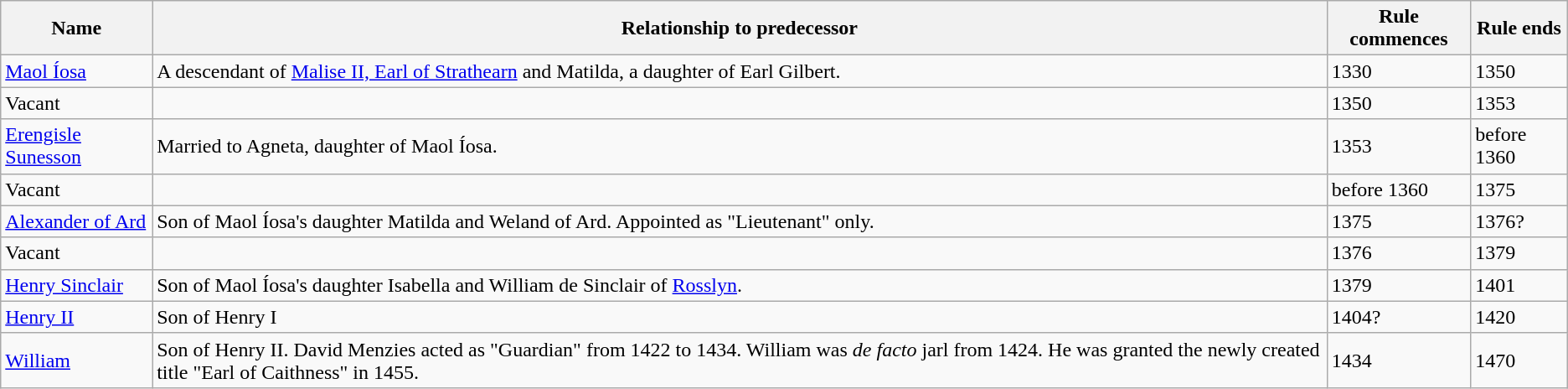<table class="wikitable sortable" style="font-size:100%; border:0px; text-align:left;">
<tr>
<th>Name</th>
<th>Relationship to predecessor</th>
<th>Rule commences</th>
<th>Rule ends</th>
</tr>
<tr>
<td><a href='#'>Maol Íosa</a></td>
<td>A descendant of <a href='#'>Malise II, Earl of Strathearn</a> and Matilda, a daughter of Earl Gilbert.</td>
<td>1330</td>
<td>1350</td>
</tr>
<tr>
<td>Vacant</td>
<td></td>
<td>1350</td>
<td>1353</td>
</tr>
<tr>
<td><a href='#'>Erengisle Sunesson</a></td>
<td>Married to Agneta, daughter of Maol Íosa.</td>
<td>1353</td>
<td>before 1360</td>
</tr>
<tr>
<td>Vacant</td>
<td></td>
<td>before 1360</td>
<td>1375</td>
</tr>
<tr>
<td><a href='#'>Alexander of Ard</a></td>
<td>Son of Maol Íosa's daughter Matilda and Weland of Ard. Appointed as "Lieutenant" only.</td>
<td>1375</td>
<td>1376?</td>
</tr>
<tr>
<td>Vacant</td>
<td></td>
<td>1376</td>
<td>1379</td>
</tr>
<tr>
<td><a href='#'>Henry Sinclair</a></td>
<td>Son of Maol Íosa's daughter Isabella and William de Sinclair of <a href='#'>Rosslyn</a>.</td>
<td>1379</td>
<td>1401</td>
</tr>
<tr>
<td><a href='#'>Henry II</a></td>
<td>Son of Henry I</td>
<td>1404?</td>
<td>1420</td>
</tr>
<tr>
<td><a href='#'>William</a></td>
<td>Son of Henry II. David Menzies acted as "Guardian" from 1422 to 1434. William was <em>de facto</em> jarl from 1424. He was granted the newly created title "Earl of Caithness" in 1455.</td>
<td>1434</td>
<td>1470</td>
</tr>
<tr>
</tr>
</table>
